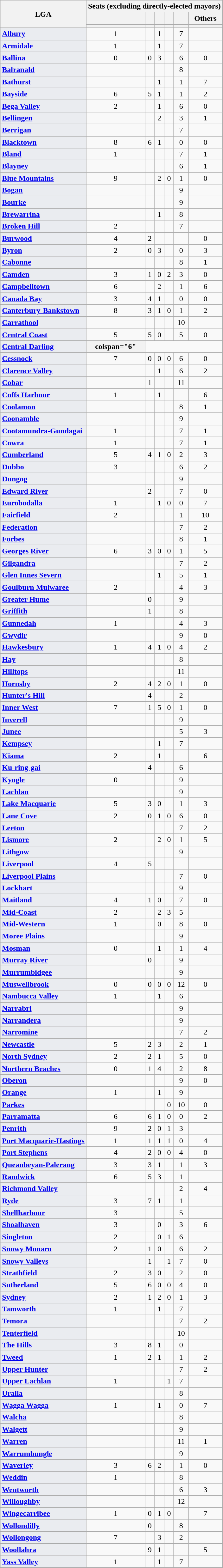<table class="wikitable sortable">
<tr>
<th rowspan="3">LGA</th>
<th colspan="6">Seats (excluding directly-elected mayors)</th>
</tr>
<tr>
<th></th>
<th></th>
<th></th>
<th></th>
<th></th>
<th>Others</th>
</tr>
<tr>
<th></th>
<th></th>
<th></th>
<th></th>
<th></th>
<th class=unsortable></th>
</tr>
<tr>
<td align="left"; style=background:#EAECF0><strong><a href='#'>Albury</a></strong></td>
<td align="center">1</td>
<td></td>
<td align="center">1</td>
<td></td>
<td align="center">7</td>
<td></td>
</tr>
<tr>
<td align="left"; style=background:#EAECF0><strong><a href='#'>Armidale</a></strong></td>
<td align="center">1</td>
<td></td>
<td align="center">1</td>
<td></td>
<td align="center">7</td>
<td></td>
</tr>
<tr>
<td align="left"; style=background:#EAECF0><strong><a href='#'>Ballina</a></strong></td>
<td align="center">0</td>
<td align="center">0</td>
<td align="center">3</td>
<td></td>
<td align="center">6</td>
<td align="center">0</td>
</tr>
<tr>
<td align="left"; style=background:#EAECF0><strong><a href='#'>Balranald</a></strong></td>
<td></td>
<td></td>
<td></td>
<td></td>
<td align="center">8</td>
<td></td>
</tr>
<tr>
<td align="left"; style=background:#EAECF0><strong><a href='#'>Bathurst</a></strong></td>
<td></td>
<td></td>
<td align="center">1</td>
<td></td>
<td align="center">1</td>
<td align="center">7</td>
</tr>
<tr>
<td align="left"; style=background:#EAECF0><strong><a href='#'>Bayside</a></strong></td>
<td align="center">6</td>
<td align="center">5</td>
<td align="center">1</td>
<td></td>
<td align="center">1</td>
<td align="center">2</td>
</tr>
<tr>
<td align="left"; style=background:#EAECF0><strong><a href='#'>Bega Valley</a></strong></td>
<td align="center">2</td>
<td></td>
<td align="center">1</td>
<td></td>
<td align="center">6</td>
<td align="center">0</td>
</tr>
<tr>
<td align="left"; style=background:#EAECF0><strong><a href='#'>Bellingen</a></strong></td>
<td></td>
<td></td>
<td align="center">2</td>
<td></td>
<td align="center">3</td>
<td align="center">1</td>
</tr>
<tr>
<td align="left"; style=background:#EAECF0><strong><a href='#'>Berrigan</a></strong></td>
<td></td>
<td></td>
<td></td>
<td></td>
<td align="center">7</td>
<td></td>
</tr>
<tr>
<td align="left"; style=background:#EAECF0><strong><a href='#'>Blacktown</a></strong></td>
<td align="center">8</td>
<td align="center">6</td>
<td align="center">1</td>
<td></td>
<td align="center">0</td>
<td align="center">0</td>
</tr>
<tr>
<td align="left"; style=background:#EAECF0><strong><a href='#'>Bland</a></strong></td>
<td align="center">1</td>
<td></td>
<td></td>
<td></td>
<td align="center">7</td>
<td align="center">1</td>
</tr>
<tr>
<td align="left"; style=background:#EAECF0><strong><a href='#'>Blayney</a></strong></td>
<td></td>
<td></td>
<td></td>
<td></td>
<td align="center">6</td>
<td align="center">1</td>
</tr>
<tr>
<td align="left"; style=background:#EAECF0><strong><a href='#'>Blue Mountains</a></strong></td>
<td align="center">9</td>
<td></td>
<td align="center">2</td>
<td align="center">0</td>
<td align="center">1</td>
<td align="center">0</td>
</tr>
<tr>
<td align="left"; style=background:#EAECF0><strong><a href='#'>Bogan</a></strong></td>
<td></td>
<td></td>
<td></td>
<td></td>
<td align="center">9</td>
<td></td>
</tr>
<tr>
<td align="left"; style=background:#EAECF0><strong><a href='#'>Bourke</a></strong></td>
<td></td>
<td></td>
<td></td>
<td></td>
<td align="center">9</td>
<td></td>
</tr>
<tr>
<td align="left"; style=background:#EAECF0><strong><a href='#'>Brewarrina</a></strong></td>
<td></td>
<td></td>
<td align="center">1</td>
<td></td>
<td align="center">8</td>
<td></td>
</tr>
<tr>
<td align="left"; style=background:#EAECF0><strong><a href='#'>Broken Hill</a></strong></td>
<td align="center">2</td>
<td></td>
<td></td>
<td></td>
<td align="center">7</td>
<td></td>
</tr>
<tr>
<td align="left"; style=background:#EAECF0><strong><a href='#'>Burwood</a></strong></td>
<td align="center">4</td>
<td align="center">2</td>
<td></td>
<td></td>
<td></td>
<td align="center">0</td>
</tr>
<tr>
<td align="left"; style=background:#EAECF0><strong><a href='#'>Byron</a></strong></td>
<td align="center">2</td>
<td align="center">0</td>
<td align="center">3</td>
<td></td>
<td align="center">0</td>
<td align="center">3</td>
</tr>
<tr>
<td align="left"; style=background:#EAECF0><strong><a href='#'>Cabonne</a></strong></td>
<td></td>
<td></td>
<td></td>
<td></td>
<td align="center">8</td>
<td align="center">1</td>
</tr>
<tr>
<td align="left"; style=background:#EAECF0><strong><a href='#'>Camden</a></strong></td>
<td align="center">3</td>
<td align="center">1</td>
<td align="center">0</td>
<td align="center">2</td>
<td align="center">3</td>
<td align="center">0</td>
</tr>
<tr>
<td align="left"; style=background:#EAECF0><strong><a href='#'>Campbelltown</a></strong></td>
<td align="center">6</td>
<td></td>
<td align="center">2</td>
<td></td>
<td align="center">1</td>
<td align="center">6</td>
</tr>
<tr>
<td align="left"; style=background:#EAECF0><strong><a href='#'>Canada Bay</a></strong></td>
<td align="center">3</td>
<td align="center">4</td>
<td align="center">1</td>
<td></td>
<td align="center">0</td>
<td align="center">0</td>
</tr>
<tr>
<td align="left"; style=background:#EAECF0><strong><a href='#'>Canterbury-Bankstown</a></strong></td>
<td align="center">8</td>
<td align="center">3</td>
<td align="center">1</td>
<td align="center">0</td>
<td align="center">1</td>
<td align="center">2</td>
</tr>
<tr>
<td align="left"; style=background:#EAECF0><strong><a href='#'>Carrathool</a></strong></td>
<td></td>
<td></td>
<td></td>
<td></td>
<td align="center">10</td>
<td></td>
</tr>
<tr>
<td align="left"; style=background:#EAECF0><strong><a href='#'>Central Coast</a></strong></td>
<td align="center">5</td>
<td align="center">5</td>
<td align="center">0</td>
<td></td>
<td align="center">5</td>
<td align="center">0</td>
</tr>
<tr>
<td align="left"; style=background:#EAECF0><strong><a href='#'>Central Darling</a></strong></td>
<th>colspan="6" </th>
</tr>
<tr>
<td align="left"; style=background:#EAECF0><strong><a href='#'>Cessnock</a></strong></td>
<td align="center">7</td>
<td align="center">0</td>
<td align="center">0</td>
<td align="center">0</td>
<td align="center">6</td>
<td align="center">0</td>
</tr>
<tr>
<td align="left"; style=background:#EAECF0><strong><a href='#'>Clarence Valley</a></strong></td>
<td></td>
<td></td>
<td align="center">1</td>
<td></td>
<td align="center">6</td>
<td align="center">2</td>
</tr>
<tr>
<td align="left"; style=background:#EAECF0><strong><a href='#'>Cobar</a></strong></td>
<td></td>
<td align="center">1</td>
<td></td>
<td></td>
<td align="center">11</td>
<td></td>
</tr>
<tr>
<td align="left"; style=background:#EAECF0><strong><a href='#'>Coffs Harbour</a></strong></td>
<td align="center">1</td>
<td></td>
<td align="center">1</td>
<td></td>
<td></td>
<td align="center">6</td>
</tr>
<tr>
<td align="left"; style=background:#EAECF0><strong><a href='#'>Coolamon</a></strong></td>
<td></td>
<td></td>
<td></td>
<td></td>
<td align="center">8</td>
<td align="center">1</td>
</tr>
<tr>
<td align="left"; style=background:#EAECF0><strong><a href='#'>Coonamble</a></strong></td>
<td></td>
<td></td>
<td></td>
<td></td>
<td align="center">9</td>
<td></td>
</tr>
<tr>
<td align="left"; style=background:#EAECF0><strong><a href='#'>Cootamundra-Gundagai</a></strong></td>
<td align="center">1</td>
<td></td>
<td></td>
<td></td>
<td align="center">7</td>
<td align="center">1</td>
</tr>
<tr>
<td align="left"; style=background:#EAECF0><strong><a href='#'>Cowra</a></strong></td>
<td align="center">1</td>
<td></td>
<td></td>
<td></td>
<td align="center">7</td>
<td align="center">1</td>
</tr>
<tr>
<td align="left"; style=background:#EAECF0><strong><a href='#'>Cumberland</a></strong></td>
<td align="center">5</td>
<td align="center">4</td>
<td align="center">1</td>
<td align="center">0</td>
<td align="center">2</td>
<td align="center">3</td>
</tr>
<tr>
<td align="left"; style=background:#EAECF0><strong><a href='#'>Dubbo</a></strong></td>
<td align="center">3</td>
<td></td>
<td></td>
<td></td>
<td align="center">6</td>
<td align="center">2</td>
</tr>
<tr>
<td align="left"; style=background:#EAECF0><strong><a href='#'>Dungog</a></strong></td>
<td></td>
<td></td>
<td></td>
<td></td>
<td align="center">9</td>
<td></td>
</tr>
<tr>
<td align="left"; style=background:#EAECF0><strong><a href='#'>Edward River</a></strong></td>
<td></td>
<td align="center">2</td>
<td></td>
<td></td>
<td align="center">7</td>
<td align="center">0</td>
</tr>
<tr>
<td align="left"; style=background:#EAECF0><strong><a href='#'>Eurobodalla</a></strong></td>
<td align="center">1</td>
<td></td>
<td align="center">1</td>
<td align="center">0</td>
<td align="center">0</td>
<td align="center">7</td>
</tr>
<tr>
<td align="left"; style=background:#EAECF0><strong><a href='#'>Fairfield</a></strong></td>
<td align="center">2</td>
<td></td>
<td></td>
<td></td>
<td align="center">1</td>
<td align="center">10</td>
</tr>
<tr>
<td align="left"; style=background:#EAECF0><strong><a href='#'>Federation</a></strong></td>
<td></td>
<td></td>
<td></td>
<td></td>
<td align="center">7</td>
<td align="center">2</td>
</tr>
<tr>
<td align="left"; style=background:#EAECF0><strong><a href='#'>Forbes</a></strong></td>
<td></td>
<td></td>
<td></td>
<td></td>
<td align="center">8</td>
<td align="center">1</td>
</tr>
<tr>
<td align="left"; style=background:#EAECF0><strong><a href='#'>Georges River</a></strong></td>
<td align="center">6</td>
<td align="center">3</td>
<td align="center">0</td>
<td align="center">0</td>
<td align="center">1</td>
<td align="center">5</td>
</tr>
<tr>
<td align="left"; style=background:#EAECF0><strong><a href='#'>Gilgandra</a></strong></td>
<td></td>
<td></td>
<td></td>
<td></td>
<td align="center">7</td>
<td align="center">2</td>
</tr>
<tr>
<td align="left"; style=background:#EAECF0><strong><a href='#'>Glen Innes Severn</a></strong></td>
<td></td>
<td></td>
<td align="center">1</td>
<td></td>
<td align="center">5</td>
<td align="center">1</td>
</tr>
<tr>
<td align="left"; style=background:#EAECF0><strong><a href='#'>Goulburn Mulwaree</a></strong></td>
<td align="center">2</td>
<td></td>
<td></td>
<td></td>
<td align="center">4</td>
<td align="center">3</td>
</tr>
<tr>
<td align="left"; style=background:#EAECF0><strong><a href='#'>Greater Hume</a></strong></td>
<td></td>
<td align="center">0</td>
<td></td>
<td></td>
<td align="center">9</td>
<td></td>
</tr>
<tr>
<td align="left"; style=background:#EAECF0><strong><a href='#'>Griffith</a></strong></td>
<td></td>
<td align="center">1</td>
<td></td>
<td></td>
<td align="center">8</td>
<td></td>
</tr>
<tr>
<td align="left"; style=background:#EAECF0><strong><a href='#'>Gunnedah</a></strong></td>
<td align="center">1</td>
<td></td>
<td></td>
<td></td>
<td align="center">4</td>
<td align="center">3</td>
</tr>
<tr>
<td align="left"; style=background:#EAECF0><strong><a href='#'>Gwydir</a></strong></td>
<td></td>
<td></td>
<td></td>
<td></td>
<td align="center">9</td>
<td align="center">0</td>
</tr>
<tr>
<td align="left"; style=background:#EAECF0><strong><a href='#'>Hawkesbury</a></strong></td>
<td align="center">1</td>
<td align="center">4</td>
<td align="center">1</td>
<td align="center">0</td>
<td align="center">4</td>
<td align="center">2</td>
</tr>
<tr>
<td align="left"; style=background:#EAECF0><strong><a href='#'>Hay</a></strong></td>
<td></td>
<td></td>
<td></td>
<td></td>
<td align="center">8</td>
<td></td>
</tr>
<tr>
<td align="left"; style=background:#EAECF0><strong><a href='#'>Hilltops</a></strong></td>
<td></td>
<td></td>
<td></td>
<td></td>
<td align="center">11</td>
<td></td>
</tr>
<tr>
<td align="left"; style=background:#EAECF0><strong><a href='#'>Hornsby</a></strong></td>
<td align="center">2</td>
<td align="center">4</td>
<td align="center">2</td>
<td align="center">0</td>
<td align="center">1</td>
<td align="center">0</td>
</tr>
<tr>
<td align="left"; style=background:#EAECF0><strong><a href='#'>Hunter's Hill</a></strong></td>
<td></td>
<td align="center">4</td>
<td></td>
<td></td>
<td align="center">2</td>
<td></td>
</tr>
<tr>
<td align="left"; style=background:#EAECF0><strong><a href='#'>Inner West</a></strong></td>
<td align="center">7</td>
<td align="center">1</td>
<td align="center">5</td>
<td align="center">0</td>
<td align="center">1</td>
<td align="center">0</td>
</tr>
<tr>
<td align="left"; style=background:#EAECF0><strong><a href='#'>Inverell</a></strong></td>
<td></td>
<td></td>
<td></td>
<td></td>
<td align="center">9</td>
<td></td>
</tr>
<tr>
<td align="left"; style=background:#EAECF0><strong><a href='#'>Junee</a></strong></td>
<td></td>
<td></td>
<td></td>
<td></td>
<td align="center">5</td>
<td align="center">3</td>
</tr>
<tr>
<td align="left"; style=background:#EAECF0><strong><a href='#'>Kempsey</a></strong></td>
<td></td>
<td></td>
<td align="center">1</td>
<td></td>
<td align="center">7</td>
<td></td>
</tr>
<tr>
<td align="left"; style=background:#EAECF0><strong><a href='#'>Kiama</a></strong></td>
<td align="center">2</td>
<td></td>
<td align="center">1</td>
<td></td>
<td></td>
<td align="center">6</td>
</tr>
<tr>
<td align="left"; style=background:#EAECF0><strong><a href='#'>Ku-ring-gai</a></strong></td>
<td></td>
<td align="center">4</td>
<td></td>
<td></td>
<td align="center">6</td>
<td></td>
</tr>
<tr>
<td align="left"; style=background:#EAECF0><strong><a href='#'>Kyogle</a></strong></td>
<td align="center">0</td>
<td></td>
<td></td>
<td></td>
<td align="center">9</td>
<td></td>
</tr>
<tr>
<td align="left"; style=background:#EAECF0><strong><a href='#'>Lachlan</a></strong></td>
<td></td>
<td></td>
<td></td>
<td></td>
<td align="center">9</td>
<td></td>
</tr>
<tr>
<td align="left"; style=background:#EAECF0><strong><a href='#'>Lake Macquarie</a></strong></td>
<td align="center">5</td>
<td align="center">3</td>
<td align="center">0</td>
<td></td>
<td align="center">1</td>
<td align="center">3</td>
</tr>
<tr>
<td align="left"; style=background:#EAECF0><strong><a href='#'>Lane Cove</a></strong></td>
<td align="center">2</td>
<td align="center">0</td>
<td align="center">1</td>
<td align="center">0</td>
<td align="center">6</td>
<td align="center">0</td>
</tr>
<tr>
<td align="left"; style=background:#EAECF0><strong><a href='#'>Leeton</a></strong></td>
<td></td>
<td></td>
<td></td>
<td></td>
<td align="center">7</td>
<td align="center">2</td>
</tr>
<tr>
<td align="left"; style=background:#EAECF0><strong><a href='#'>Lismore</a></strong></td>
<td align="center">2</td>
<td></td>
<td align="center">2</td>
<td align="center">0</td>
<td align="center">1</td>
<td align="center">5</td>
</tr>
<tr>
<td align="left"; style=background:#EAECF0><strong><a href='#'>Lithgow</a></strong></td>
<td></td>
<td></td>
<td></td>
<td></td>
<td align="center">9</td>
<td></td>
</tr>
<tr>
<td align="left"; style=background:#EAECF0><strong><a href='#'>Liverpool</a></strong></td>
<td align="center">4</td>
<td align="center">5</td>
<td></td>
<td align="center"></td>
<td align="center"></td>
<td align="center"></td>
</tr>
<tr>
<td align="left"; style=background:#EAECF0><strong><a href='#'>Liverpool Plains</a></strong></td>
<td></td>
<td></td>
<td></td>
<td></td>
<td align="center">7</td>
<td align="center">0</td>
</tr>
<tr>
<td align="left"; style=background:#EAECF0><strong><a href='#'>Lockhart</a></strong></td>
<td></td>
<td></td>
<td></td>
<td></td>
<td align="center">9</td>
<td></td>
</tr>
<tr>
<td align="left"; style=background:#EAECF0><strong><a href='#'>Maitland</a></strong></td>
<td align="center">4</td>
<td align="center">1</td>
<td align="center">0</td>
<td></td>
<td align="center">7</td>
<td align="center">0</td>
</tr>
<tr>
<td align="left"; style=background:#EAECF0><strong><a href='#'>Mid-Coast</a></strong></td>
<td align="center">2</td>
<td></td>
<td align="center">2</td>
<td align="center">3</td>
<td align="center">5</td>
<td></td>
</tr>
<tr>
<td align="left"; style=background:#EAECF0><strong><a href='#'>Mid-Western</a></strong></td>
<td align="center">1</td>
<td></td>
<td align="center">0</td>
<td></td>
<td align="center">8</td>
<td align="center">0</td>
</tr>
<tr>
<td align="left"; style=background:#EAECF0><strong><a href='#'>Moree Plains</a></strong></td>
<td></td>
<td></td>
<td></td>
<td></td>
<td align="center">9</td>
<td></td>
</tr>
<tr>
<td align="left"; style=background:#EAECF0><strong><a href='#'>Mosman</a></strong></td>
<td align="center">0</td>
<td></td>
<td align="center">1</td>
<td></td>
<td align="center">1</td>
<td align="center">4</td>
</tr>
<tr>
<td align="left"; style=background:#EAECF0><strong><a href='#'>Murray River</a></strong></td>
<td></td>
<td align="center">0</td>
<td></td>
<td></td>
<td align="center">9</td>
<td></td>
</tr>
<tr>
<td align="left"; style=background:#EAECF0><strong><a href='#'>Murrumbidgee</a></strong></td>
<td></td>
<td></td>
<td></td>
<td></td>
<td align="center">9</td>
<td></td>
</tr>
<tr>
<td align="left"; style=background:#EAECF0><strong><a href='#'>Muswellbrook</a></strong></td>
<td align="center">0</td>
<td align="center">0</td>
<td align="center">0</td>
<td align="center">0</td>
<td align="center">12</td>
<td align="center">0</td>
</tr>
<tr>
<td align="left"; style=background:#EAECF0><strong><a href='#'>Nambucca Valley</a></strong></td>
<td align="center">1</td>
<td></td>
<td align="center">1</td>
<td></td>
<td align="center">6</td>
<td></td>
</tr>
<tr>
<td align="left"; style=background:#EAECF0><strong><a href='#'>Narrabri</a></strong></td>
<td></td>
<td></td>
<td></td>
<td></td>
<td align="center">9</td>
<td></td>
</tr>
<tr>
<td align="left"; style=background:#EAECF0><strong><a href='#'>Narrandera</a></strong></td>
<td></td>
<td></td>
<td></td>
<td></td>
<td align="center">9</td>
<td></td>
</tr>
<tr>
<td align="left"; style=background:#EAECF0><strong><a href='#'>Narromine</a></strong></td>
<td></td>
<td></td>
<td></td>
<td></td>
<td align="center">7</td>
<td align="center">2</td>
</tr>
<tr>
<td align="left"; style=background:#EAECF0><strong><a href='#'>Newcastle</a></strong></td>
<td align="center">5</td>
<td align="center">2</td>
<td align="center">3</td>
<td></td>
<td align="center">2</td>
<td align="center">1</td>
</tr>
<tr>
<td align="left"; style=background:#EAECF0><strong><a href='#'>North Sydney</a></strong></td>
<td align="center">2</td>
<td align="center">2</td>
<td align="center">1</td>
<td></td>
<td align="center">5</td>
<td align="center">0</td>
</tr>
<tr>
<td align="left"; style=background:#EAECF0><strong><a href='#'>Northern Beaches</a></strong></td>
<td align="center">0</td>
<td align="center">1</td>
<td align="center">4</td>
<td></td>
<td align="center">2</td>
<td align="center">8</td>
</tr>
<tr>
<td align="left"; style=background:#EAECF0><strong><a href='#'>Oberon</a></strong></td>
<td></td>
<td></td>
<td></td>
<td></td>
<td align="center">9</td>
<td align="center">0</td>
</tr>
<tr>
<td align="left"; style=background:#EAECF0><strong><a href='#'>Orange</a></strong></td>
<td align="center">1</td>
<td></td>
<td align="center">1</td>
<td></td>
<td align="center">9</td>
<td></td>
</tr>
<tr>
<td align="left"; style=background:#EAECF0><strong><a href='#'>Parkes</a></strong></td>
<td></td>
<td></td>
<td></td>
<td align="center">0</td>
<td align="center">10</td>
<td align="center">0</td>
</tr>
<tr>
<td align="left"; style=background:#EAECF0><strong><a href='#'>Parramatta</a></strong></td>
<td align="center">6</td>
<td align="center">6</td>
<td align="center">1</td>
<td align="center">0</td>
<td align="center">0</td>
<td align="center">2</td>
</tr>
<tr>
<td align="left"; style=background:#EAECF0><strong><a href='#'>Penrith</a></strong></td>
<td align="center">9</td>
<td align="center">2</td>
<td align="center">0</td>
<td align="center">1</td>
<td align="center">3</td>
<td></td>
</tr>
<tr>
<td align="left"; style=background:#EAECF0><strong><a href='#'>Port Macquarie-Hastings</a></strong></td>
<td align="center">1</td>
<td align="center">1</td>
<td align="center">1</td>
<td align="center">1</td>
<td align="center">0</td>
<td align="center">4</td>
</tr>
<tr>
<td align="left"; style=background:#EAECF0><strong><a href='#'>Port Stephens</a></strong></td>
<td align="center">4</td>
<td align="center">2</td>
<td align="center">0</td>
<td align="center">0</td>
<td align="center">4</td>
<td align="center">0</td>
</tr>
<tr>
<td align="left"; style=background:#EAECF0><strong><a href='#'>Queanbeyan-Palerang</a></strong></td>
<td align="center">3</td>
<td align="center">3</td>
<td align="center">1</td>
<td></td>
<td align="center">1</td>
<td align="center">3</td>
</tr>
<tr>
<td align="left"; style=background:#EAECF0><strong><a href='#'>Randwick</a></strong></td>
<td align="center">6</td>
<td align="center">5</td>
<td align="center">3</td>
<td></td>
<td align="center">1</td>
<td></td>
</tr>
<tr>
<td align="left"; style=background:#EAECF0><strong><a href='#'>Richmond Valley</a></strong></td>
<td></td>
<td></td>
<td></td>
<td></td>
<td align="center">2</td>
<td align="center">4</td>
</tr>
<tr>
<td align="left"; style=background:#EAECF0><strong><a href='#'>Ryde</a></strong></td>
<td align="center">3</td>
<td align="center">7</td>
<td align="center">1</td>
<td></td>
<td align="center">1</td>
<td></td>
</tr>
<tr>
<td align="left"; style=background:#EAECF0><strong><a href='#'>Shellharbour</a></strong></td>
<td align="center">3</td>
<td></td>
<td></td>
<td></td>
<td align="center">5</td>
<td></td>
</tr>
<tr>
<td align="left"; style=background:#EAECF0><strong><a href='#'>Shoalhaven</a></strong></td>
<td align="center">3</td>
<td></td>
<td align="center">0</td>
<td></td>
<td align="center">3</td>
<td align="center">6</td>
</tr>
<tr>
<td align="left"; style=background:#EAECF0><strong><a href='#'>Singleton</a></strong></td>
<td align="center">2</td>
<td></td>
<td align="center">0</td>
<td align="center">1</td>
<td align="center">6</td>
<td></td>
</tr>
<tr>
<td align="left"; style=background:#EAECF0><strong><a href='#'>Snowy Monaro</a></strong></td>
<td align="center">2</td>
<td align="center">1</td>
<td align="center">0</td>
<td></td>
<td align="center">6</td>
<td align="center">2</td>
</tr>
<tr>
<td align="left"; style=background:#EAECF0><strong><a href='#'>Snowy Valleys</a></strong></td>
<td></td>
<td align="center">1</td>
<td></td>
<td align="center">1</td>
<td align="center">7</td>
<td align="center">0</td>
</tr>
<tr>
<td align="left"; style=background:#EAECF0><strong><a href='#'>Strathfield</a></strong></td>
<td align="center">2</td>
<td align="center">3</td>
<td align="center">0</td>
<td></td>
<td align="center">2</td>
<td align="center">0</td>
</tr>
<tr>
<td align="left"; style=background:#EAECF0><strong><a href='#'>Sutherland</a></strong></td>
<td align="center">5</td>
<td align="center">6</td>
<td align="center">0</td>
<td align="center">0</td>
<td align="center">4</td>
<td align="center">0</td>
</tr>
<tr>
<td align="left"; style=background:#EAECF0><strong><a href='#'>Sydney</a></strong></td>
<td align="center">2</td>
<td align="center">1</td>
<td align="center">2</td>
<td align="center">0</td>
<td align="center">1</td>
<td align="center">3</td>
</tr>
<tr>
<td align="left"; style=background:#EAECF0><strong><a href='#'>Tamworth</a></strong></td>
<td align="center">1</td>
<td></td>
<td align="center">1</td>
<td></td>
<td align="center">7</td>
<td></td>
</tr>
<tr>
<td align="left"; style=background:#EAECF0><strong><a href='#'>Temora</a></strong></td>
<td></td>
<td></td>
<td></td>
<td></td>
<td align="center">7</td>
<td align="center">2</td>
</tr>
<tr>
<td align="left"; style=background:#EAECF0><strong><a href='#'>Tenterfield</a></strong></td>
<td></td>
<td></td>
<td></td>
<td></td>
<td align="center">10</td>
<td></td>
</tr>
<tr>
<td align="left"; style=background:#EAECF0><strong><a href='#'>The Hills</a></strong></td>
<td align="center">3</td>
<td align="center">8</td>
<td align="center">1</td>
<td></td>
<td align="center">0</td>
<td></td>
</tr>
<tr>
<td align="left"; style=background:#EAECF0><strong><a href='#'>Tweed</a></strong></td>
<td align="center">1</td>
<td align="center">2</td>
<td align="center">1</td>
<td></td>
<td align="center">1</td>
<td align="center">2</td>
</tr>
<tr>
<td align="left"; style=background:#EAECF0><strong><a href='#'>Upper Hunter</a></strong></td>
<td></td>
<td></td>
<td></td>
<td></td>
<td align="center">7</td>
<td align="center">2</td>
</tr>
<tr>
<td align="left"; style=background:#EAECF0><strong><a href='#'>Upper Lachlan</a></strong></td>
<td align="center">1</td>
<td></td>
<td></td>
<td align="center">1</td>
<td align="center">7</td>
<td></td>
</tr>
<tr>
<td align="left"; style=background:#EAECF0><strong><a href='#'>Uralla</a></strong></td>
<td></td>
<td></td>
<td></td>
<td></td>
<td align="center">8</td>
<td></td>
</tr>
<tr>
<td align="left"; style=background:#EAECF0><strong><a href='#'>Wagga Wagga</a></strong></td>
<td align="center">1</td>
<td></td>
<td align="center">1</td>
<td></td>
<td align="center">0</td>
<td align="center">7</td>
</tr>
<tr>
<td align="left"; style=background:#EAECF0><strong><a href='#'>Walcha</a></strong></td>
<td></td>
<td></td>
<td></td>
<td></td>
<td align="center">8</td>
<td></td>
</tr>
<tr>
<td align="left"; style=background:#EAECF0><strong><a href='#'>Walgett</a></strong></td>
<td></td>
<td></td>
<td></td>
<td></td>
<td align="center">9</td>
<td></td>
</tr>
<tr>
<td align="left"; style=background:#EAECF0><strong><a href='#'>Warren</a></strong></td>
<td></td>
<td></td>
<td></td>
<td></td>
<td align="center">11</td>
<td align="center">1</td>
</tr>
<tr>
<td align="left"; style=background:#EAECF0><strong><a href='#'>Warrumbungle</a></strong></td>
<td></td>
<td></td>
<td></td>
<td></td>
<td align="center">9</td>
<td></td>
</tr>
<tr>
<td align="left"; style=background:#EAECF0><strong><a href='#'>Waverley</a></strong></td>
<td align="center">3</td>
<td align="center">6</td>
<td align="center">2</td>
<td></td>
<td align="center">1</td>
<td align="center">0</td>
</tr>
<tr>
<td align="left"; style=background:#EAECF0><strong><a href='#'>Weddin</a></strong></td>
<td align="center">1</td>
<td></td>
<td></td>
<td></td>
<td align="center">8</td>
<td></td>
</tr>
<tr>
<td align="left"; style=background:#EAECF0><strong><a href='#'>Wentworth</a></strong></td>
<td></td>
<td></td>
<td></td>
<td></td>
<td align="center">6</td>
<td align="center">3</td>
</tr>
<tr>
<td align="left"; style=background:#EAECF0><strong><a href='#'>Willoughby</a></strong></td>
<td></td>
<td></td>
<td></td>
<td></td>
<td align="center">12</td>
<td></td>
</tr>
<tr>
<td align="left"; style=background:#EAECF0><strong><a href='#'>Wingecarribee</a></strong></td>
<td align="center">1</td>
<td align="center">0</td>
<td align="center">1</td>
<td align="center">0</td>
<td></td>
<td align="center">7</td>
</tr>
<tr>
<td align="left"; style=background:#EAECF0><strong><a href='#'>Wollondilly</a></strong></td>
<td></td>
<td align="center">0</td>
<td></td>
<td></td>
<td align="center">8</td>
<td></td>
</tr>
<tr>
<td align="left"; style=background:#EAECF0><strong><a href='#'>Wollongong</a></strong></td>
<td align="center">7</td>
<td></td>
<td align="center">3</td>
<td></td>
<td align="center">2</td>
<td></td>
</tr>
<tr>
<td align="left"; style=background:#EAECF0><strong><a href='#'>Woollahra</a></strong></td>
<td></td>
<td align="center">9</td>
<td align="center">1</td>
<td></td>
<td></td>
<td align="center">5</td>
</tr>
<tr>
<td align="left"; style=background:#EAECF0><strong><a href='#'>Yass Valley</a></strong></td>
<td align="center">1</td>
<td></td>
<td align="center">1</td>
<td></td>
<td align="center">7</td>
<td></td>
</tr>
</table>
